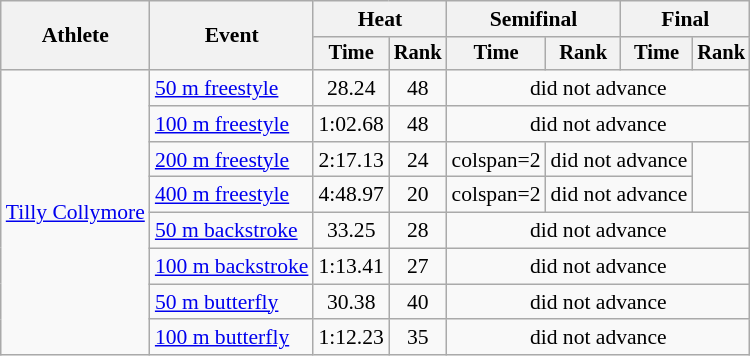<table class=wikitable style=font-size:90%>
<tr>
<th rowspan=2>Athlete</th>
<th rowspan=2>Event</th>
<th colspan=2>Heat</th>
<th colspan=2>Semifinal</th>
<th colspan=2>Final</th>
</tr>
<tr style=font-size:95%>
<th>Time</th>
<th>Rank</th>
<th>Time</th>
<th>Rank</th>
<th>Time</th>
<th>Rank</th>
</tr>
<tr align=center>
<td align=left rowspan=8><a href='#'>Tilly Collymore</a></td>
<td align=left rowspan="1"><a href='#'>50 m freestyle</a></td>
<td>28.24</td>
<td>48</td>
<td colspan=4>did not advance</td>
</tr>
<tr align=center>
<td align=left rowspan="1"><a href='#'>100 m freestyle</a></td>
<td>1:02.68</td>
<td>48</td>
<td colspan=4>did not advance</td>
</tr>
<tr align=center>
<td align=left rowspan="1"><a href='#'>200 m freestyle</a></td>
<td>2:17.13</td>
<td>24</td>
<td>colspan=2 </td>
<td colspan=2>did not advance</td>
</tr>
<tr align=center>
<td align=left rowspan="1"><a href='#'>400 m freestyle</a></td>
<td>4:48.97</td>
<td>20</td>
<td>colspan=2 </td>
<td colspan=2>did not advance</td>
</tr>
<tr align=center>
<td align=left rowspan="1"><a href='#'>50 m backstroke</a></td>
<td>33.25</td>
<td>28</td>
<td colspan=4>did not advance</td>
</tr>
<tr align=center>
<td align=left rowspan="1"><a href='#'>100 m backstroke</a></td>
<td>1:13.41</td>
<td>27</td>
<td colspan=4>did not advance</td>
</tr>
<tr align=center>
<td align=left rowspan="1"><a href='#'>50 m butterfly</a></td>
<td>30.38</td>
<td>40</td>
<td colspan=4>did not advance</td>
</tr>
<tr align=center>
<td align=left rowspan="1"><a href='#'>100 m butterfly</a></td>
<td>1:12.23</td>
<td>35</td>
<td colspan=4>did not advance</td>
</tr>
</table>
